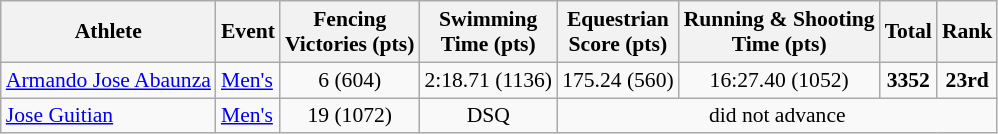<table class="wikitable" style="font-size:90%">
<tr>
<th>Athlete</th>
<th>Event</th>
<th>Fencing<br>Victories (pts)</th>
<th>Swimming<br>Time (pts)</th>
<th>Equestrian<br>Score (pts)</th>
<th>Running & Shooting<br>Time (pts)</th>
<th>Total</th>
<th>Rank</th>
</tr>
<tr>
<td><a href='#'>Armando Jose Abaunza</a></td>
<td><a href='#'>Men's</a></td>
<td align=center>6 (604)</td>
<td align=center>2:18.71 (1136)</td>
<td align=center>175.24 (560)</td>
<td align=center>16:27.40 (1052)</td>
<td align=center><strong>3352</strong></td>
<td align=center><strong>23rd</strong></td>
</tr>
<tr>
<td><a href='#'>Jose Guitian</a></td>
<td><a href='#'>Men's</a></td>
<td align=center>19 (1072)</td>
<td align=center>DSQ</td>
<td align=center colspan="7">did not advance</td>
</tr>
</table>
